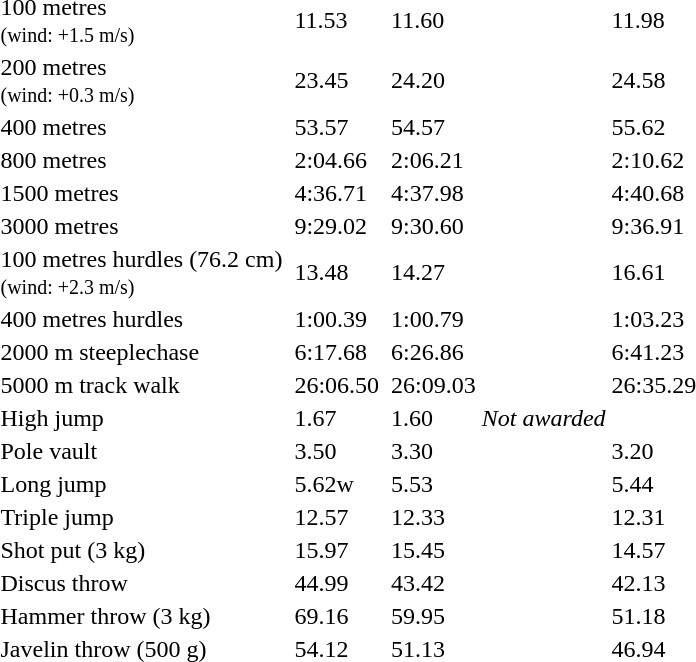<table>
<tr>
<td>100 metres<br><small>(wind: +1.5 m/s)</small></td>
<td></td>
<td>11.53</td>
<td></td>
<td>11.60</td>
<td></td>
<td>11.98</td>
</tr>
<tr>
<td>200 metres<br><small>(wind: +0.3 m/s)</small></td>
<td></td>
<td>23.45</td>
<td></td>
<td>24.20</td>
<td></td>
<td>24.58</td>
</tr>
<tr>
<td>400 metres</td>
<td></td>
<td>53.57</td>
<td></td>
<td>54.57</td>
<td></td>
<td>55.62</td>
</tr>
<tr>
<td>800 metres</td>
<td></td>
<td>2:04.66</td>
<td></td>
<td>2:06.21</td>
<td></td>
<td>2:10.62</td>
</tr>
<tr>
<td>1500 metres</td>
<td></td>
<td>4:36.71</td>
<td></td>
<td>4:37.98</td>
<td></td>
<td>4:40.68</td>
</tr>
<tr>
<td>3000 metres</td>
<td></td>
<td>9:29.02</td>
<td></td>
<td>9:30.60</td>
<td></td>
<td>9:36.91</td>
</tr>
<tr>
<td>100 metres hurdles (76.2 cm)<br><small>(wind: +2.3 m/s)</small></td>
<td></td>
<td>13.48</td>
<td></td>
<td>14.27</td>
<td></td>
<td>16.61</td>
</tr>
<tr>
<td>400 metres hurdles</td>
<td></td>
<td>1:00.39</td>
<td></td>
<td>1:00.79</td>
<td></td>
<td>1:03.23</td>
</tr>
<tr>
<td>2000 m steeplechase</td>
<td></td>
<td>6:17.68</td>
<td></td>
<td>6:26.86</td>
<td></td>
<td>6:41.23</td>
</tr>
<tr>
<td>5000 m track walk</td>
<td></td>
<td>26:06.50</td>
<td></td>
<td>26:09.03</td>
<td></td>
<td>26:35.29</td>
</tr>
<tr>
<td>High jump</td>
<td></td>
<td>1.67</td>
<td></td>
<td>1.60</td>
<td><em>Not awarded</em></td>
<td></td>
</tr>
<tr>
<td>Pole vault</td>
<td></td>
<td>3.50</td>
<td></td>
<td>3.30</td>
<td></td>
<td>3.20</td>
</tr>
<tr>
<td>Long jump</td>
<td></td>
<td>5.62w</td>
<td></td>
<td>5.53</td>
<td></td>
<td>5.44</td>
</tr>
<tr>
<td>Triple jump</td>
<td></td>
<td>12.57</td>
<td></td>
<td>12.33</td>
<td></td>
<td>12.31</td>
</tr>
<tr>
<td>Shot put (3 kg)</td>
<td></td>
<td>15.97</td>
<td></td>
<td>15.45</td>
<td></td>
<td>14.57</td>
</tr>
<tr>
<td>Discus throw</td>
<td></td>
<td>44.99</td>
<td></td>
<td>43.42</td>
<td></td>
<td>42.13</td>
</tr>
<tr>
<td>Hammer throw (3 kg)</td>
<td></td>
<td>69.16</td>
<td></td>
<td>59.95</td>
<td></td>
<td>51.18</td>
</tr>
<tr>
<td>Javelin throw (500 g)</td>
<td></td>
<td>54.12</td>
<td></td>
<td>51.13</td>
<td></td>
<td>46.94</td>
</tr>
</table>
